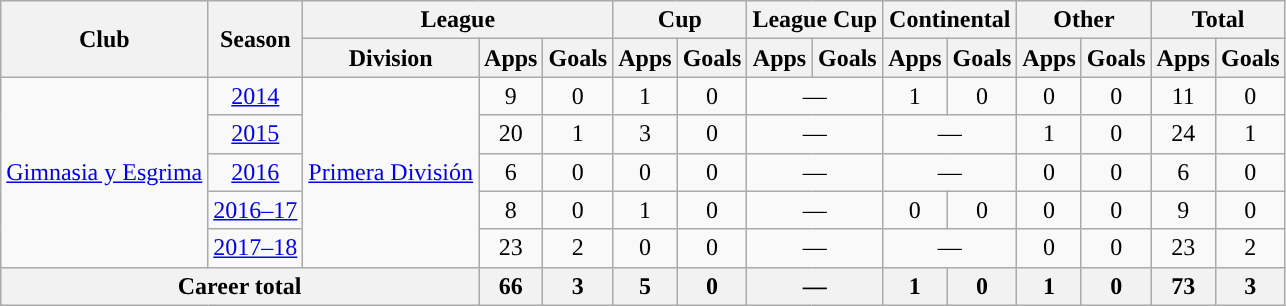<table class="wikitable" style="text-align:center">
<tr>
<th rowspan="2">Club</th>
<th rowspan="2">Season</th>
<th colspan="3">League</th>
<th colspan="2">Cup</th>
<th colspan="2">League Cup</th>
<th colspan="2">Continental</th>
<th colspan="2">Other</th>
<th colspan="2">Total</th>
</tr>
<tr>
<th>Division</th>
<th>Apps</th>
<th>Goals</th>
<th>Apps</th>
<th>Goals</th>
<th>Apps</th>
<th>Goals</th>
<th>Apps</th>
<th>Goals</th>
<th>Apps</th>
<th>Goals</th>
<th>Apps</th>
<th>Goals</th>
</tr>
<tr>
<td rowspan="5"><a href='#'>Gimnasia y Esgrima</a></td>
<td><a href='#'>2014</a></td>
<td rowspan="5"><a href='#'>Primera División</a></td>
<td>9</td>
<td>0</td>
<td>1</td>
<td>0</td>
<td colspan="2">—</td>
<td>1</td>
<td>0</td>
<td>0</td>
<td>0</td>
<td>11</td>
<td>0</td>
</tr>
<tr>
<td><a href='#'>2015</a></td>
<td>20</td>
<td>1</td>
<td>3</td>
<td>0</td>
<td colspan="2">—</td>
<td colspan="2">—</td>
<td>1</td>
<td>0</td>
<td>24</td>
<td>1</td>
</tr>
<tr>
<td><a href='#'>2016</a></td>
<td>6</td>
<td>0</td>
<td>0</td>
<td>0</td>
<td colspan="2">—</td>
<td colspan="2">—</td>
<td>0</td>
<td>0</td>
<td>6</td>
<td>0</td>
</tr>
<tr>
<td><a href='#'>2016–17</a></td>
<td>8</td>
<td>0</td>
<td>1</td>
<td>0</td>
<td colspan="2">—</td>
<td>0</td>
<td>0</td>
<td>0</td>
<td>0</td>
<td>9</td>
<td>0</td>
</tr>
<tr>
<td><a href='#'>2017–18</a></td>
<td>23</td>
<td>2</td>
<td>0</td>
<td>0</td>
<td colspan="2">—</td>
<td colspan="2">—</td>
<td>0</td>
<td>0</td>
<td>23</td>
<td>2</td>
</tr>
<tr>
<th colspan="3">Career total</th>
<th>66</th>
<th>3</th>
<th>5</th>
<th>0</th>
<th colspan="2">—</th>
<th>1</th>
<th>0</th>
<th>1</th>
<th>0</th>
<th>73</th>
<th>3</th>
</tr>
</table>
